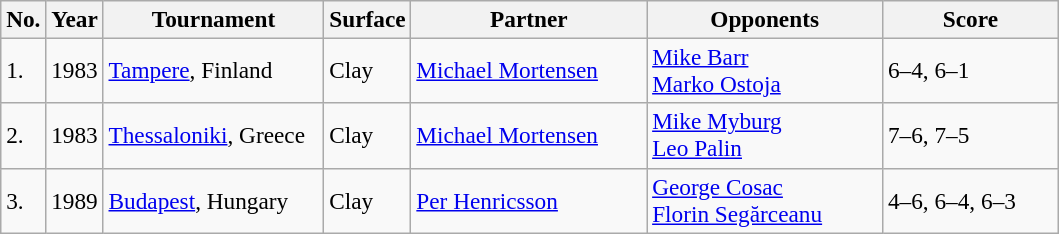<table class="sortable wikitable" style=font-size:97%>
<tr>
<th>No.</th>
<th style="width:30px">Year</th>
<th style="width:140px">Tournament</th>
<th style="width:50px">Surface</th>
<th style="width:150px">Partner</th>
<th style="width:150px">Opponents</th>
<th style="width:110px" class="unsortable">Score</th>
</tr>
<tr>
<td>1.</td>
<td>1983</td>
<td><a href='#'>Tampere</a>, Finland</td>
<td>Clay</td>
<td> <a href='#'>Michael Mortensen</a></td>
<td> <a href='#'>Mike Barr</a><br> <a href='#'>Marko Ostoja</a></td>
<td>6–4, 6–1</td>
</tr>
<tr>
<td>2.</td>
<td>1983</td>
<td><a href='#'>Thessaloniki</a>, Greece</td>
<td>Clay</td>
<td> <a href='#'>Michael Mortensen</a></td>
<td> <a href='#'>Mike Myburg</a><br> <a href='#'>Leo Palin</a></td>
<td>7–6, 7–5</td>
</tr>
<tr>
<td>3.</td>
<td>1989</td>
<td><a href='#'>Budapest</a>, Hungary</td>
<td>Clay</td>
<td> <a href='#'>Per Henricsson</a></td>
<td> <a href='#'>George Cosac</a><br> <a href='#'>Florin Segărceanu</a></td>
<td>4–6, 6–4, 6–3</td>
</tr>
</table>
